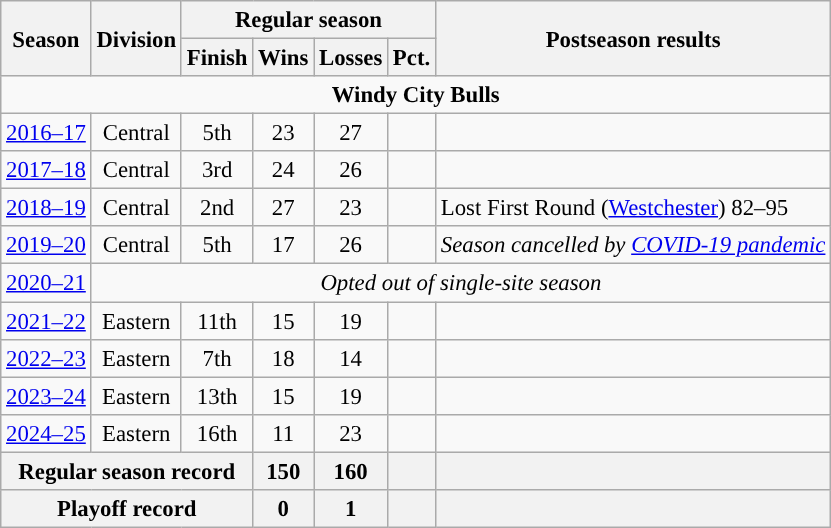<table class="wikitable" style="font-size:95%; text-align:center">
<tr>
<th rowspan=2>Season</th>
<th rowspan=2>Division</th>
<th colspan=4>Regular season</th>
<th rowspan=2>Postseason results</th>
</tr>
<tr>
<th>Finish</th>
<th>Wins</th>
<th>Losses</th>
<th>Pct.</th>
</tr>
<tr>
<td colspan=10 align="center"><strong>Windy City Bulls</strong></td>
</tr>
<tr>
<td><a href='#'>2016–17</a></td>
<td>Central</td>
<td>5th</td>
<td>23</td>
<td>27</td>
<td></td>
<td></td>
</tr>
<tr>
<td><a href='#'>2017–18</a></td>
<td>Central</td>
<td>3rd</td>
<td>24</td>
<td>26</td>
<td></td>
<td></td>
</tr>
<tr>
<td><a href='#'>2018–19</a></td>
<td>Central</td>
<td>2nd</td>
<td>27</td>
<td>23</td>
<td></td>
<td align=left>Lost First Round (<a href='#'>Westchester</a>) 82–95</td>
</tr>
<tr>
<td><a href='#'>2019–20</a></td>
<td>Central</td>
<td>5th</td>
<td>17</td>
<td>26</td>
<td></td>
<td align=left><em>Season cancelled by <a href='#'>COVID-19 pandemic</a></em></td>
</tr>
<tr>
<td><a href='#'>2020–21</a></td>
<td colspan="7"><em>Opted out of single-site season</em></td>
</tr>
<tr>
<td><a href='#'>2021–22</a></td>
<td>Eastern</td>
<td>11th</td>
<td>15</td>
<td>19</td>
<td></td>
<td align=left></td>
</tr>
<tr>
<td><a href='#'>2022–23</a></td>
<td>Eastern</td>
<td>7th</td>
<td>18</td>
<td>14</td>
<td></td>
<td align=left></td>
</tr>
<tr>
<td><a href='#'>2023–24</a></td>
<td>Eastern</td>
<td>13th</td>
<td>15</td>
<td>19</td>
<td></td>
<td align=left></td>
</tr>
<tr>
<td><a href='#'>2024–25</a></td>
<td>Eastern</td>
<td>16th</td>
<td>11</td>
<td>23</td>
<td></td>
<td align=left></td>
</tr>
<tr>
<th colspan=3>Regular season record</th>
<th>150</th>
<th>160</th>
<th></th>
<th></th>
</tr>
<tr>
<th colspan=3>Playoff record</th>
<th>0</th>
<th>1</th>
<th></th>
<th></th>
</tr>
</table>
